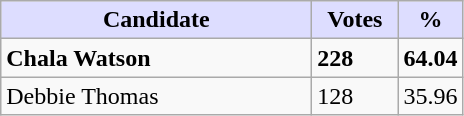<table class="wikitable">
<tr>
<th style="background:#ddf; width:200px;">Candidate</th>
<th style="background:#ddf; width:50px;">Votes</th>
<th style="background:#ddf; width:30px;">%</th>
</tr>
<tr>
<td><strong>Chala Watson</strong></td>
<td><strong>228</strong></td>
<td><strong>64.04</strong></td>
</tr>
<tr>
<td>Debbie Thomas</td>
<td>128</td>
<td>35.96</td>
</tr>
</table>
